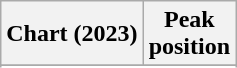<table class="wikitable sortable plainrowheaders" style="text-align:center;">
<tr>
<th scope="col">Chart (2023)</th>
<th scope="col">Peak<br>position</th>
</tr>
<tr>
</tr>
<tr>
</tr>
<tr>
</tr>
</table>
